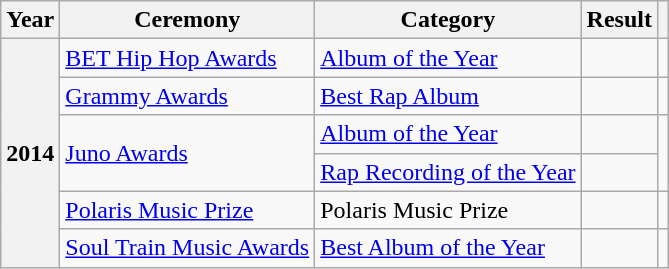<table class="wikitable sortable plainrowheaders" style="border:none; margin:0;">
<tr>
<th scope="col">Year</th>
<th scope="col">Ceremony</th>
<th scope="col">Category</th>
<th scope="col">Result</th>
<th scope="col" class="unsortable"></th>
</tr>
<tr>
<th scope="row" rowspan="6">2014</th>
<td><a href='#'>BET Hip Hop Awards</a></td>
<td><a href='#'>Album of the Year</a></td>
<td></td>
<td style="text-align:center;"></td>
</tr>
<tr>
<td><a href='#'>Grammy Awards</a></td>
<td><a href='#'>Best Rap Album</a></td>
<td></td>
<td style="text-align:center;"></td>
</tr>
<tr>
<td rowspan="2"><a href='#'>Juno Awards</a></td>
<td><a href='#'>Album of the Year</a></td>
<td></td>
<td rowspan="2" style="text-align:center;"></td>
</tr>
<tr>
<td><a href='#'>Rap Recording of the Year</a></td>
<td></td>
</tr>
<tr>
<td><a href='#'>Polaris Music Prize</a></td>
<td>Polaris Music Prize</td>
<td></td>
<td style="text-align:center;"></td>
</tr>
<tr>
<td><a href='#'>Soul Train Music Awards</a></td>
<td><a href='#'>Best Album of the Year</a></td>
<td></td>
<td style="text-align:center;"></td>
</tr>
</table>
